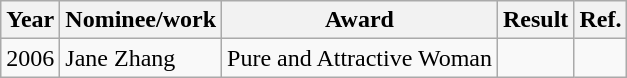<table class="wikitable">
<tr>
<th>Year</th>
<th>Nominee/work</th>
<th>Award</th>
<th><strong>Result</strong></th>
<th>Ref.</th>
</tr>
<tr>
<td>2006</td>
<td>Jane Zhang</td>
<td>Pure and Attractive Woman</td>
<td></td>
<td></td>
</tr>
</table>
